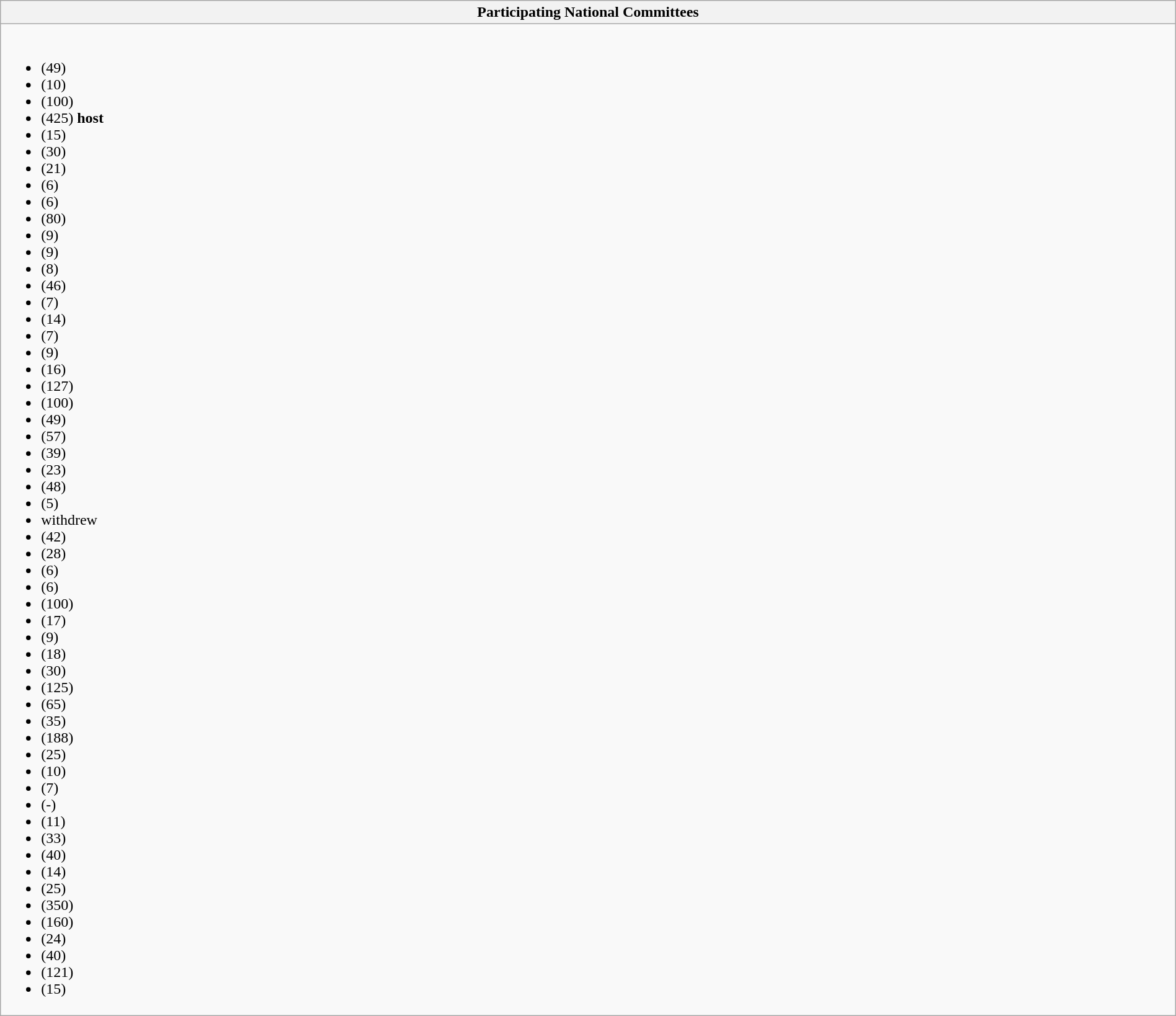<table class="wikitable collapsible" style="width:100%;">
<tr>
<th>Participating National Committees</th>
</tr>
<tr>
<td><br><ul><li> (49)</li><li> (10)</li><li> (100)</li><li> (425) <strong>host</strong></li><li> (15)</li><li> (30)</li><li> (21)</li><li> (6)</li><li> (6)</li><li> (80)</li><li> (9)</li><li> (9)</li><li> (8)</li><li> (46)</li><li> (7)</li><li> (14)</li><li> (7)</li><li> (9)</li><li> (16)</li><li> (127)</li><li> (100)</li><li> (49)</li><li> (57)</li><li> (39)</li><li> (23)</li><li> (48)</li><li> (5)</li><li> withdrew</li><li> (42)</li><li> (28)</li><li> (6)</li><li> (6)</li><li> (100)</li><li> (17)</li><li> (9)</li><li> (18)</li><li> (30)</li><li> (125)</li><li> (65)</li><li> (35)</li><li> (188)</li><li> (25)</li><li> (10)</li><li> (7)</li><li> (-)</li><li> (11)</li><li> (33)</li><li> (40)</li><li> (14)</li><li> (25)</li><li> (350)</li><li> (160)</li><li> (24)</li><li> (40)</li><li> (121)</li><li> (15)</li></ul></td>
</tr>
</table>
